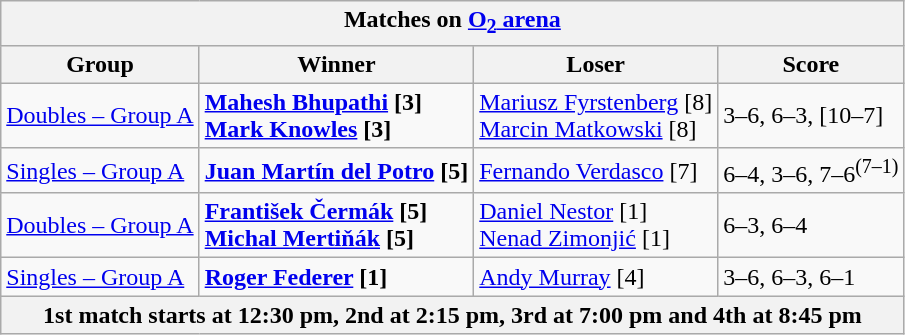<table class="wikitable collapsible uncollapsed">
<tr>
<th colspan=4><strong>Matches on <a href='#'>O<sub>2</sub> arena</a></strong></th>
</tr>
<tr>
<th>Group</th>
<th>Winner</th>
<th>Loser</th>
<th>Score</th>
</tr>
<tr>
<td><a href='#'>Doubles – Group A</a></td>
<td> <strong><a href='#'>Mahesh Bhupathi</a> [3] <br>  <a href='#'>Mark Knowles</a> [3]</strong></td>
<td> <a href='#'>Mariusz Fyrstenberg</a> [8] <br>  <a href='#'>Marcin Matkowski</a> [8]</td>
<td>3–6, 6–3, [10–7]</td>
</tr>
<tr>
<td><a href='#'>Singles – Group A</a></td>
<td> <strong><a href='#'>Juan Martín del Potro</a> [5]</strong></td>
<td> <a href='#'>Fernando Verdasco</a> [7]</td>
<td>6–4, 3–6, 7–6<sup>(7–1)</sup></td>
</tr>
<tr>
<td><a href='#'>Doubles – Group A</a></td>
<td> <strong><a href='#'>František Čermák</a> [5] <br>  <a href='#'>Michal Mertiňák</a> [5]</strong></td>
<td> <a href='#'>Daniel Nestor</a> [1] <br>  <a href='#'>Nenad Zimonjić</a> [1]</td>
<td>6–3, 6–4</td>
</tr>
<tr>
<td><a href='#'>Singles – Group A</a></td>
<td> <strong><a href='#'>Roger Federer</a> [1]</strong></td>
<td> <a href='#'>Andy Murray</a> [4]</td>
<td>3–6, 6–3, 6–1</td>
</tr>
<tr>
<th colspan=4>1st match starts at 12:30 pm, 2nd at 2:15 pm, 3rd at 7:00 pm and 4th at 8:45 pm</th>
</tr>
</table>
